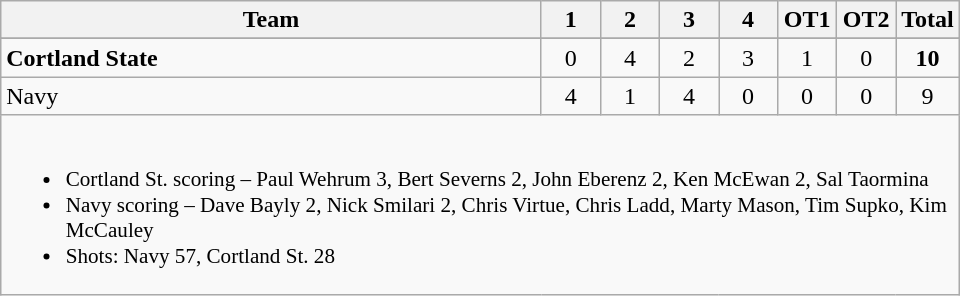<table class="wikitable" style="text-align:center; max-width:40em">
<tr>
<th>Team</th>
<th style="width:2em">1</th>
<th style="width:2em">2</th>
<th style="width:2em">3</th>
<th style="width:2em">4</th>
<th style="width:2em">OT1</th>
<th style="width:2em">OT2</th>
<th style="width:2em">Total</th>
</tr>
<tr>
</tr>
<tr>
<td style="text-align:left"><strong>Cortland State</strong></td>
<td>0</td>
<td>4</td>
<td>2</td>
<td>3</td>
<td>1</td>
<td>0</td>
<td><strong>10</strong></td>
</tr>
<tr>
<td style="text-align:left">Navy</td>
<td>4</td>
<td>1</td>
<td>4</td>
<td>0</td>
<td>0</td>
<td>0</td>
<td>9</td>
</tr>
<tr>
<td colspan=8 style="text-align:left; font-size:88%;"><br><ul><li>Cortland St. scoring – Paul Wehrum 3, Bert Severns 2, John Eberenz 2, Ken McEwan 2, Sal Taormina</li><li>Navy scoring – Dave Bayly 2, Nick Smilari 2, Chris Virtue, Chris Ladd, Marty Mason, Tim Supko, Kim McCauley</li><li>Shots: Navy 57, Cortland St. 28</li></ul></td>
</tr>
</table>
